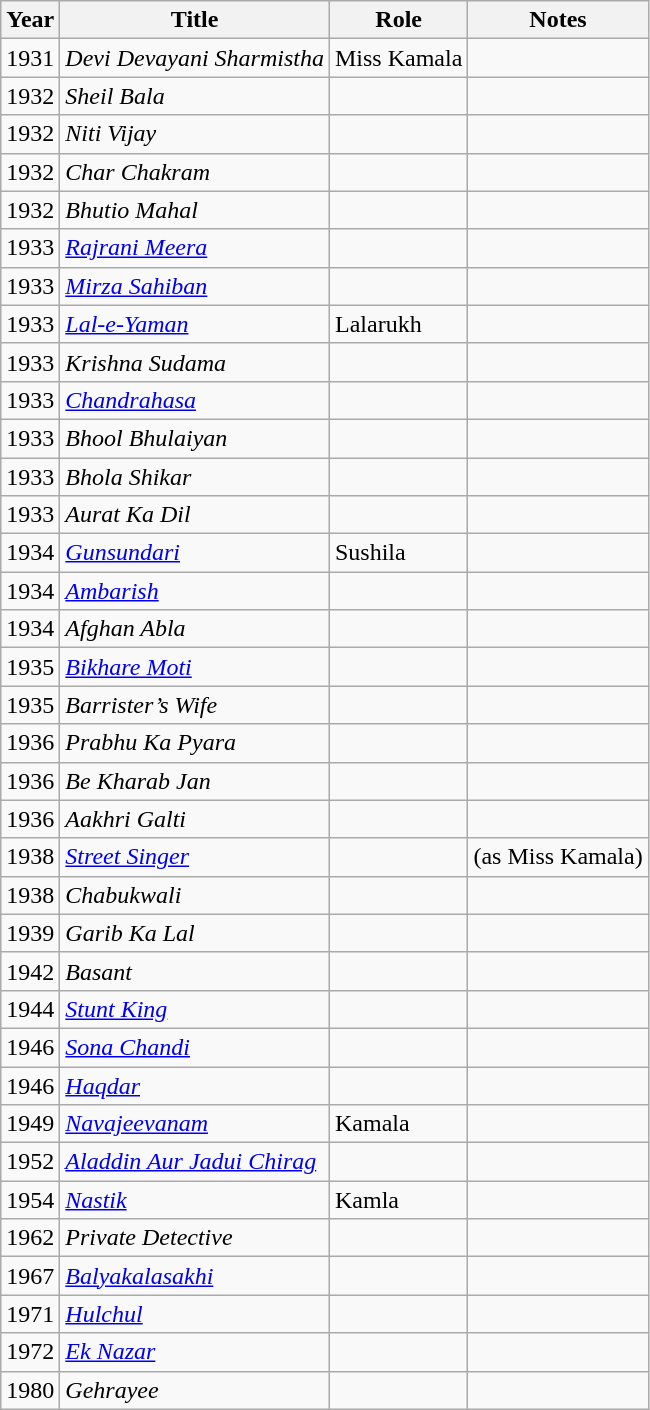<table class="wikitable">
<tr>
<th>Year</th>
<th>Title</th>
<th>Role</th>
<th>Notes</th>
</tr>
<tr>
<td>1931</td>
<td><em>Devi Devayani Sharmistha</em></td>
<td>Miss Kamala</td>
<td></td>
</tr>
<tr>
<td>1932</td>
<td><em>Sheil Bala</em></td>
<td></td>
<td></td>
</tr>
<tr>
<td>1932</td>
<td><em>Niti Vijay</em></td>
<td></td>
<td></td>
</tr>
<tr>
<td>1932</td>
<td><em>Char Chakram</em></td>
<td></td>
<td></td>
</tr>
<tr>
<td>1932</td>
<td><em>Bhutio Mahal</em></td>
<td></td>
<td></td>
</tr>
<tr>
<td>1933</td>
<td><em><a href='#'>Rajrani Meera</a></em></td>
<td></td>
<td></td>
</tr>
<tr>
<td>1933</td>
<td><em><a href='#'>Mirza Sahiban</a></em></td>
<td></td>
<td></td>
</tr>
<tr>
<td>1933</td>
<td><em><a href='#'>Lal-e-Yaman</a></em></td>
<td>Lalarukh</td>
<td></td>
</tr>
<tr>
<td>1933</td>
<td><em>Krishna Sudama</em></td>
<td></td>
<td></td>
</tr>
<tr>
<td>1933</td>
<td><em><a href='#'>Chandrahasa</a></em></td>
<td></td>
<td></td>
</tr>
<tr>
<td>1933</td>
<td><em>Bhool Bhulaiyan</em></td>
<td></td>
<td></td>
</tr>
<tr>
<td>1933</td>
<td><em>Bhola Shikar</em></td>
<td></td>
<td></td>
</tr>
<tr>
<td>1933</td>
<td><em>Aurat Ka Dil</em></td>
<td></td>
<td></td>
</tr>
<tr>
<td>1934</td>
<td><em><a href='#'>Gunsundari</a></em></td>
<td>Sushila</td>
<td></td>
</tr>
<tr>
<td>1934</td>
<td><em><a href='#'>Ambarish</a></em></td>
<td></td>
<td></td>
</tr>
<tr>
<td>1934</td>
<td><em>Afghan Abla</em></td>
<td></td>
<td></td>
</tr>
<tr>
<td>1935</td>
<td><em><a href='#'>Bikhare Moti</a></em></td>
<td></td>
<td></td>
</tr>
<tr>
<td>1935</td>
<td><em>Barrister’s Wife</em></td>
<td></td>
<td></td>
</tr>
<tr>
<td>1936</td>
<td><em>Prabhu Ka Pyara</em></td>
<td></td>
<td></td>
</tr>
<tr>
<td>1936</td>
<td><em>Be Kharab Jan</em></td>
<td></td>
<td></td>
</tr>
<tr>
<td>1936</td>
<td><em>Aakhri Galti</em></td>
<td></td>
<td></td>
</tr>
<tr>
<td>1938</td>
<td><em><a href='#'>Street Singer</a></em></td>
<td></td>
<td>(as Miss Kamala)</td>
</tr>
<tr>
<td>1938</td>
<td><em>Chabukwali</em></td>
<td></td>
<td></td>
</tr>
<tr>
<td>1939</td>
<td><em>Garib Ka Lal</em></td>
<td></td>
<td></td>
</tr>
<tr>
<td>1942</td>
<td><em>Basant</em></td>
<td></td>
<td></td>
</tr>
<tr>
<td>1944</td>
<td><em><a href='#'>Stunt King</a></em></td>
<td></td>
<td></td>
</tr>
<tr>
<td>1946</td>
<td><em><a href='#'>Sona Chandi</a></em></td>
<td></td>
<td></td>
</tr>
<tr>
<td>1946</td>
<td><em><a href='#'>Haqdar</a></em></td>
<td></td>
<td></td>
</tr>
<tr>
<td>1949</td>
<td><em><a href='#'>Navajeevanam</a></em></td>
<td>Kamala</td>
<td></td>
</tr>
<tr>
<td>1952</td>
<td><em><a href='#'>Aladdin Aur Jadui Chirag</a></em></td>
<td></td>
<td></td>
</tr>
<tr>
<td>1954</td>
<td><em><a href='#'>Nastik</a></em></td>
<td>Kamla</td>
<td></td>
</tr>
<tr>
<td>1962</td>
<td><em>Private Detective</em></td>
<td></td>
<td></td>
</tr>
<tr>
<td>1967</td>
<td><em><a href='#'>Balyakalasakhi</a></em></td>
<td></td>
<td></td>
</tr>
<tr>
<td>1971</td>
<td><em><a href='#'>Hulchul</a></em></td>
<td></td>
<td></td>
</tr>
<tr>
<td>1972</td>
<td><em><a href='#'>Ek Nazar</a></em></td>
<td></td>
<td></td>
</tr>
<tr>
<td>1980</td>
<td><em>Gehrayee</em></td>
<td></td>
<td></td>
</tr>
</table>
